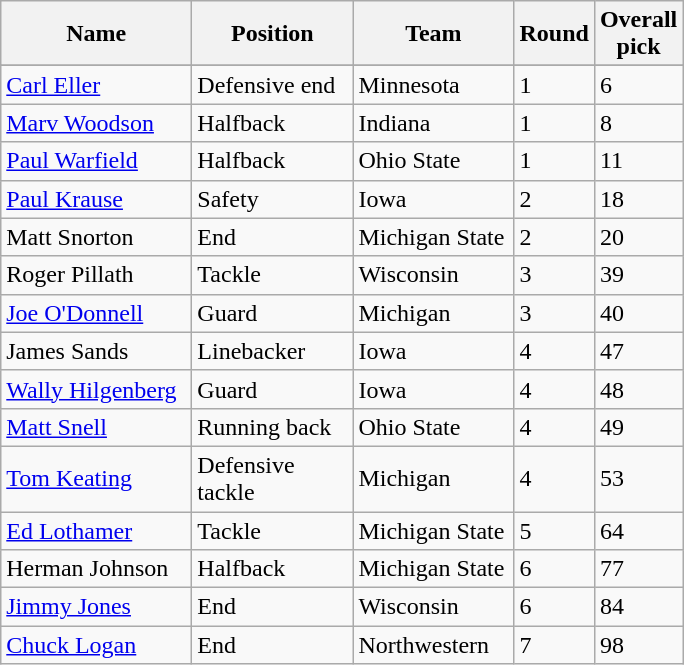<table class="sortable wikitable">
<tr>
<th width="120">Name</th>
<th width="100">Position</th>
<th width="100">Team</th>
<th width="25">Round</th>
<th width="25">Overall pick</th>
</tr>
<tr align="left" bgcolor="">
</tr>
<tr>
<td><a href='#'>Carl Eller</a></td>
<td>Defensive end</td>
<td>Minnesota</td>
<td>1</td>
<td>6</td>
</tr>
<tr>
<td><a href='#'>Marv Woodson</a></td>
<td>Halfback</td>
<td>Indiana</td>
<td>1</td>
<td>8</td>
</tr>
<tr>
<td><a href='#'>Paul Warfield</a></td>
<td>Halfback</td>
<td>Ohio State</td>
<td>1</td>
<td>11</td>
</tr>
<tr>
<td><a href='#'>Paul Krause</a></td>
<td>Safety</td>
<td>Iowa</td>
<td>2</td>
<td>18</td>
</tr>
<tr>
<td>Matt Snorton</td>
<td>End</td>
<td>Michigan State</td>
<td>2</td>
<td>20</td>
</tr>
<tr>
<td>Roger Pillath</td>
<td>Tackle</td>
<td>Wisconsin</td>
<td>3</td>
<td>39</td>
</tr>
<tr>
<td><a href='#'>Joe O'Donnell</a></td>
<td>Guard</td>
<td>Michigan</td>
<td>3</td>
<td>40</td>
</tr>
<tr>
<td>James Sands</td>
<td>Linebacker</td>
<td>Iowa</td>
<td>4</td>
<td>47</td>
</tr>
<tr>
<td><a href='#'>Wally Hilgenberg</a></td>
<td>Guard</td>
<td>Iowa</td>
<td>4</td>
<td>48</td>
</tr>
<tr>
<td><a href='#'>Matt Snell</a></td>
<td>Running back</td>
<td>Ohio State</td>
<td>4</td>
<td>49</td>
</tr>
<tr>
<td><a href='#'>Tom Keating</a></td>
<td>Defensive tackle</td>
<td>Michigan</td>
<td>4</td>
<td>53</td>
</tr>
<tr>
<td><a href='#'>Ed Lothamer</a></td>
<td>Tackle</td>
<td>Michigan State</td>
<td>5</td>
<td>64</td>
</tr>
<tr>
<td>Herman Johnson</td>
<td>Halfback</td>
<td>Michigan State</td>
<td>6</td>
<td>77</td>
</tr>
<tr>
<td><a href='#'>Jimmy Jones</a></td>
<td>End</td>
<td>Wisconsin</td>
<td>6</td>
<td>84</td>
</tr>
<tr>
<td><a href='#'>Chuck Logan</a></td>
<td>End</td>
<td>Northwestern</td>
<td>7</td>
<td>98</td>
</tr>
</table>
